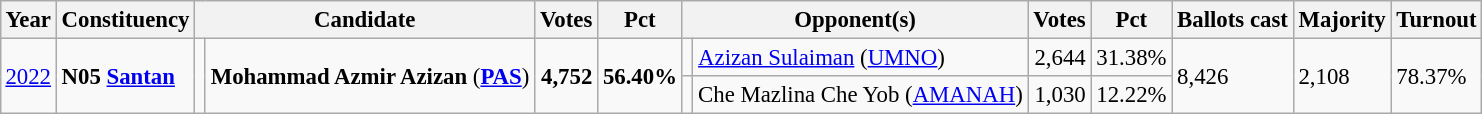<table class="wikitable" style="margin:0.5em ; font-size:95%">
<tr>
<th>Year</th>
<th>Constituency</th>
<th colspan="2">Candidate</th>
<th>Votes</th>
<th>Pct</th>
<th colspan="2">Opponent(s)</th>
<th>Votes</th>
<th>Pct</th>
<th>Ballots cast</th>
<th>Majority</th>
<th>Turnout</th>
</tr>
<tr>
<td rowspan=2><a href='#'>2022</a></td>
<td rowspan=2><strong>N05 <a href='#'>Santan</a></strong></td>
<td rowspan=2 bgcolor=></td>
<td rowspan=2><strong>Mohammad Azmir Azizan</strong> (<a href='#'><strong>PAS</strong></a>)</td>
<td rowspan=2 align="right"><strong>4,752</strong></td>
<td rowspan=2 align="right"><strong>56.40%</strong></td>
<td></td>
<td><a href='#'>Azizan Sulaiman</a> (<a href='#'>UMNO</a>)</td>
<td align="right">2,644</td>
<td align="right">31.38%</td>
<td rowspan=2>8,426</td>
<td rowspan=2>2,108</td>
<td rowspan=2>78.37%</td>
</tr>
<tr>
<td></td>
<td>Che Mazlina Che Yob (<a href='#'>AMANAH</a>)</td>
<td align="right">1,030</td>
<td align="right">12.22%</td>
</tr>
</table>
